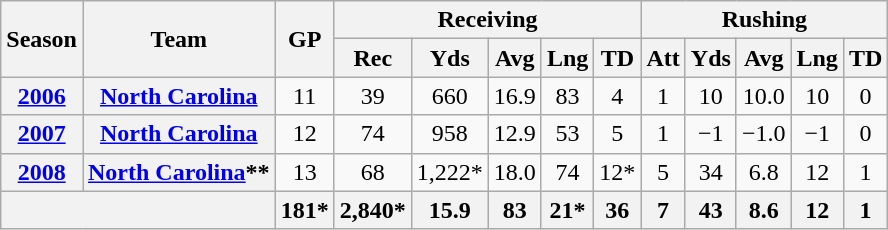<table class="wikitable" style="text-align:center;">
<tr>
<th rowspan="2">Season</th>
<th rowspan="2">Team</th>
<th rowspan="2">GP</th>
<th colspan="5">Receiving</th>
<th colspan="5">Rushing</th>
</tr>
<tr>
<th>Rec</th>
<th>Yds</th>
<th>Avg</th>
<th>Lng</th>
<th>TD</th>
<th>Att</th>
<th>Yds</th>
<th>Avg</th>
<th>Lng</th>
<th>TD</th>
</tr>
<tr>
<th><a href='#'>2006</a></th>
<th><a href='#'>North Carolina</a></th>
<td>11</td>
<td>39</td>
<td>660</td>
<td>16.9</td>
<td>83</td>
<td>4</td>
<td>1</td>
<td>10</td>
<td>10.0</td>
<td>10</td>
<td>0</td>
</tr>
<tr>
<th><a href='#'>2007</a></th>
<th><a href='#'>North Carolina</a></th>
<td>12</td>
<td>74</td>
<td>958</td>
<td>12.9</td>
<td>53</td>
<td>5</td>
<td>1</td>
<td>−1</td>
<td>−1.0</td>
<td>−1</td>
<td>0</td>
</tr>
<tr>
<th><a href='#'>2008</a></th>
<th><a href='#'>North Carolina</a>**</th>
<td>13</td>
<td>68</td>
<td>1,222*</td>
<td>18.0</td>
<td>74</td>
<td>12*</td>
<td>5</td>
<td>34</td>
<td>6.8</td>
<td>12</td>
<td>1</td>
</tr>
<tr>
<th colspan="2"></th>
<th>181*</th>
<th>2,840*</th>
<th>15.9</th>
<th>83</th>
<th>21*</th>
<th>36</th>
<th>7</th>
<th>43</th>
<th>8.6</th>
<th>12</th>
<th>1</th>
</tr>
</table>
